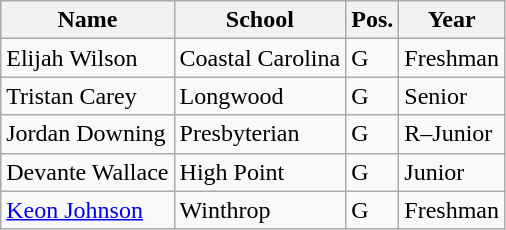<table class="wikitable">
<tr>
<th>Name</th>
<th>School</th>
<th>Pos.</th>
<th>Year</th>
</tr>
<tr>
<td>Elijah Wilson</td>
<td>Coastal Carolina</td>
<td>G</td>
<td>Freshman</td>
</tr>
<tr>
<td>Tristan Carey</td>
<td>Longwood</td>
<td>G</td>
<td>Senior</td>
</tr>
<tr>
<td>Jordan Downing</td>
<td>Presbyterian</td>
<td>G</td>
<td>R–Junior</td>
</tr>
<tr>
<td>Devante Wallace</td>
<td>High Point</td>
<td>G</td>
<td>Junior</td>
</tr>
<tr>
<td><a href='#'>Keon Johnson</a></td>
<td>Winthrop</td>
<td>G</td>
<td>Freshman</td>
</tr>
</table>
